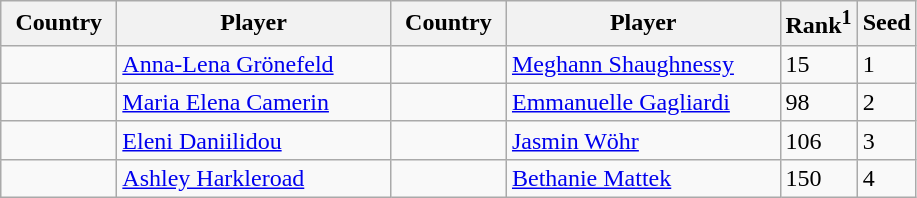<table class="sortable wikitable">
<tr>
<th width="70">Country</th>
<th width="175">Player</th>
<th width="70">Country</th>
<th width="175">Player</th>
<th>Rank<sup>1</sup></th>
<th>Seed</th>
</tr>
<tr>
<td></td>
<td><a href='#'>Anna-Lena Grönefeld</a></td>
<td></td>
<td><a href='#'>Meghann Shaughnessy</a></td>
<td>15</td>
<td>1</td>
</tr>
<tr>
<td></td>
<td><a href='#'>Maria Elena Camerin</a></td>
<td></td>
<td><a href='#'>Emmanuelle Gagliardi</a></td>
<td>98</td>
<td>2</td>
</tr>
<tr>
<td></td>
<td><a href='#'>Eleni Daniilidou</a></td>
<td></td>
<td><a href='#'>Jasmin Wöhr</a></td>
<td>106</td>
<td>3</td>
</tr>
<tr>
<td></td>
<td><a href='#'>Ashley Harkleroad</a></td>
<td></td>
<td><a href='#'>Bethanie Mattek</a></td>
<td>150</td>
<td>4</td>
</tr>
</table>
